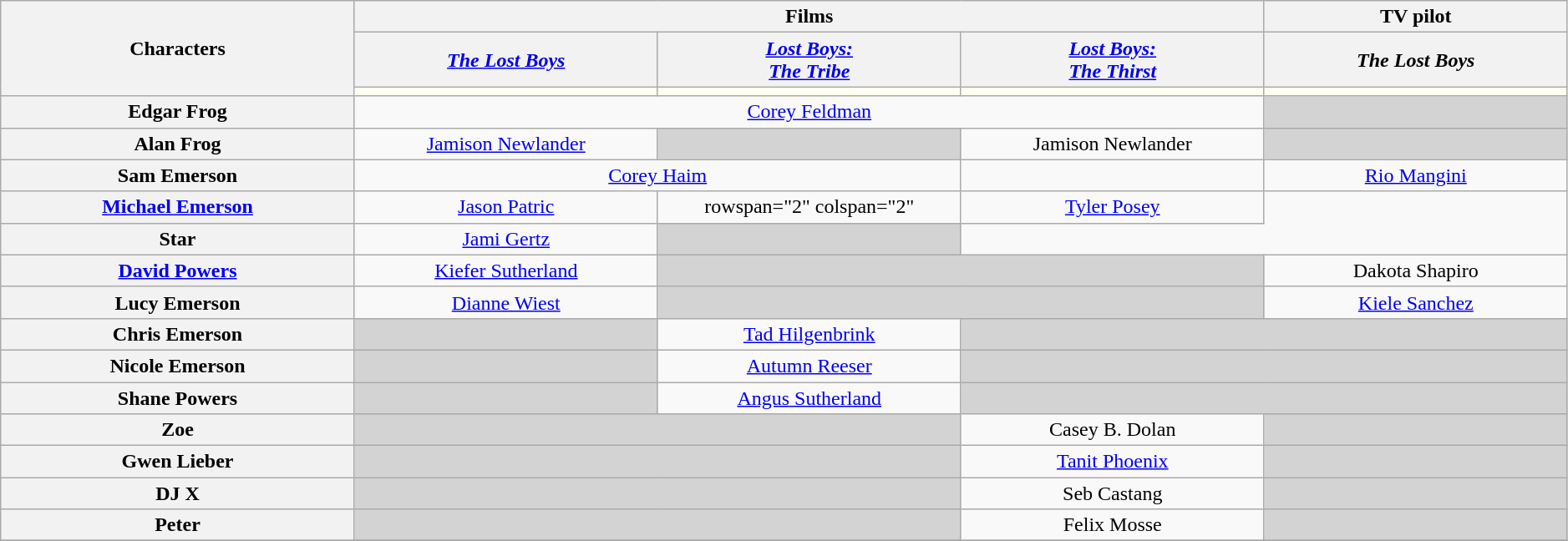<table class="wikitable" style="text-align:center; width:99%;">
<tr>
<th rowspan="3" style="width:14%;">Characters</th>
<th colspan="3">Films</th>
<th>TV pilot</th>
</tr>
<tr>
<th style="width:12%;"><em><a href='#'>The Lost Boys</a></em></th>
<th style="width:12%;"><em><a href='#'>Lost Boys: <br> The Tribe</a></em></th>
<th style="width:12%;"><em><a href='#'>Lost Boys: <br> The Thirst</a></em></th>
<th style="width:12%;"><em>The Lost Boys</em></th>
</tr>
<tr>
<th style="background:ivory;"><span></span></th>
<th style="background:ivory;"><span></span></th>
<th style="background:ivory;"><span></span></th>
<th style="background:ivory;"><span></span></th>
</tr>
<tr>
<th>Edgar Frog</th>
<td colspan="3"><a href='#'>Corey Feldman</a></td>
<td style="background:lightgrey;"></td>
</tr>
<tr>
<th>Alan Frog</th>
<td><a href='#'>Jamison Newlander</a></td>
<td style="background:lightgrey;"></td>
<td>Jamison Newlander</td>
<td style="background:lightgrey;"></td>
</tr>
<tr>
<th>Sam Emerson</th>
<td colspan="2"><a href='#'>Corey Haim</a></td>
<td></td>
<td><a href='#'>Rio Mangini</a></td>
</tr>
<tr>
<th><a href='#'>Michael Emerson</a></th>
<td><a href='#'>Jason Patric</a></td>
<td>rowspan="2" colspan="2" </td>
<td><a href='#'>Tyler Posey</a></td>
</tr>
<tr>
<th>Star</th>
<td><a href='#'>Jami Gertz</a></td>
<td style="background:lightgrey;"></td>
</tr>
<tr>
<th><a href='#'>David Powers</a></th>
<td><a href='#'>Kiefer Sutherland</a></td>
<td colspan="2" style="background:lightgrey;"></td>
<td>Dakota Shapiro</td>
</tr>
<tr>
<th>Lucy Emerson</th>
<td><a href='#'>Dianne Wiest</a></td>
<td colspan="2" style="background:lightgrey;"></td>
<td><a href='#'>Kiele Sanchez</a></td>
</tr>
<tr>
<th>Chris Emerson</th>
<td style="background:lightgrey;"></td>
<td><a href='#'>Tad Hilgenbrink</a></td>
<td colspan="2" style="background:lightgrey;"></td>
</tr>
<tr>
<th>Nicole Emerson</th>
<td style="background:lightgrey;"></td>
<td><a href='#'>Autumn Reeser</a></td>
<td colspan="2" style="background:lightgrey;"></td>
</tr>
<tr>
<th>Shane Powers</th>
<td style="background:lightgrey;"></td>
<td><a href='#'>Angus Sutherland</a></td>
<td colspan="2" style="background:lightgrey;"></td>
</tr>
<tr>
<th>Zoe</th>
<td colspan="2" style="background:lightgrey;"></td>
<td>Casey B. Dolan</td>
<td style="background:lightgrey;"></td>
</tr>
<tr>
<th>Gwen Lieber</th>
<td colspan="2" style="background:lightgrey;"></td>
<td><a href='#'>Tanit Phoenix</a></td>
<td style="background:lightgrey;"></td>
</tr>
<tr>
<th>DJ X</th>
<td colspan="2" style="background:lightgrey;"></td>
<td>Seb Castang</td>
<td style="background:lightgrey;"></td>
</tr>
<tr>
<th>Peter</th>
<td colspan="2" style="background:lightgrey;"></td>
<td>Felix Mosse</td>
<td style="background:lightgrey;"></td>
</tr>
<tr>
</tr>
</table>
